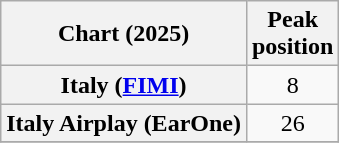<table class="wikitable sortable plainrowheaders" style="text-align:center">
<tr>
<th scope="col">Chart (2025)</th>
<th scope="col">Peak<br>position</th>
</tr>
<tr>
<th scope="row">Italy (<a href='#'>FIMI</a>)</th>
<td>8</td>
</tr>
<tr>
<th scope="row">Italy Airplay (EarOne)</th>
<td>26</td>
</tr>
<tr>
</tr>
</table>
